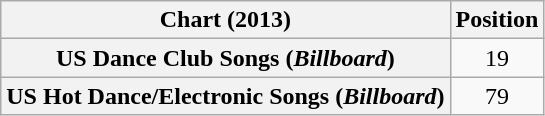<table class="wikitable sortable plainrowheaders">
<tr>
<th scope="col">Chart (2013)</th>
<th scope="col">Position</th>
</tr>
<tr>
<th scope="row">US Dance Club Songs (<em>Billboard</em>)<br></th>
<td style="text-align:center;">19</td>
</tr>
<tr>
<th scope="row">US Hot Dance/Electronic Songs (<em>Billboard</em>)<br></th>
<td style="text-align:center;">79</td>
</tr>
</table>
